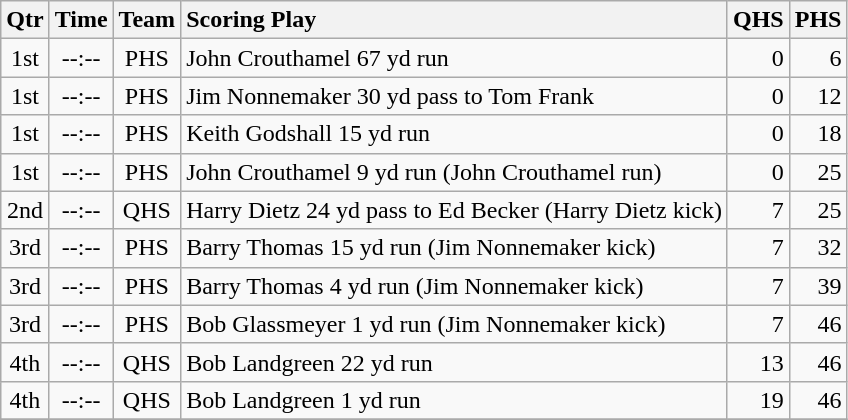<table class="wikitable">
<tr>
<th style="text-align: center;">Qtr</th>
<th style="text-align: center;">Time</th>
<th style="text-align: center;">Team</th>
<th style="text-align: left;">Scoring Play</th>
<th style="text-align: right;">QHS</th>
<th style="text-align: right;">PHS</th>
</tr>
<tr>
<td style="text-align: center;">1st</td>
<td style="text-align: center;">--:--</td>
<td style="text-align: center;">PHS</td>
<td style="text-align: left;">John Crouthamel 67 yd run</td>
<td style="text-align: right;">0</td>
<td style="text-align: right;">6</td>
</tr>
<tr>
<td style="text-align: center;">1st</td>
<td style="text-align: center;">--:--</td>
<td style="text-align: center;">PHS</td>
<td style="text-align: left;">Jim Nonnemaker 30 yd pass to Tom Frank</td>
<td style="text-align: right;">0</td>
<td style="text-align: right;">12</td>
</tr>
<tr>
<td style="text-align: center;">1st</td>
<td style="text-align: center;">--:--</td>
<td style="text-align: center;">PHS</td>
<td style="text-align: left;">Keith Godshall 15 yd run</td>
<td style="text-align: right;">0</td>
<td style="text-align: right;">18</td>
</tr>
<tr>
<td style="text-align: center;">1st</td>
<td style="text-align: center;">--:--</td>
<td style="text-align: center;">PHS</td>
<td style="text-align: left;">John Crouthamel 9 yd run (John Crouthamel run)</td>
<td style="text-align: right;">0</td>
<td style="text-align: right;">25</td>
</tr>
<tr>
<td style="text-align: center;">2nd</td>
<td style="text-align: center;">--:--</td>
<td style="text-align: center;">QHS</td>
<td style="text-align: left;">Harry Dietz 24 yd pass to Ed Becker (Harry Dietz kick)</td>
<td style="text-align: right;">7</td>
<td style="text-align: right;">25</td>
</tr>
<tr>
<td style="text-align: center;">3rd</td>
<td style="text-align: center;">--:--</td>
<td style="text-align: center;">PHS</td>
<td style="text-align: left;">Barry Thomas 15 yd run (Jim Nonnemaker kick)</td>
<td style="text-align: right;">7</td>
<td style="text-align: right;">32</td>
</tr>
<tr>
<td style="text-align: center;">3rd</td>
<td style="text-align: center;">--:--</td>
<td style="text-align: center;">PHS</td>
<td style="text-align: left;">Barry Thomas 4 yd run (Jim Nonnemaker kick)</td>
<td style="text-align: right;">7</td>
<td style="text-align: right;">39</td>
</tr>
<tr>
<td style="text-align: center;">3rd</td>
<td style="text-align: center;">--:--</td>
<td style="text-align: center;">PHS</td>
<td style="text-align: left;">Bob Glassmeyer 1 yd run (Jim Nonnemaker kick)</td>
<td style="text-align: right;">7</td>
<td style="text-align: right;">46</td>
</tr>
<tr>
<td style="text-align: center;">4th</td>
<td style="text-align: center;">--:--</td>
<td style="text-align: center;">QHS</td>
<td style="text-align: left;">Bob Landgreen 22 yd run</td>
<td style="text-align: right;">13</td>
<td style="text-align: right;">46</td>
</tr>
<tr>
<td style="text-align: center;">4th</td>
<td style="text-align: center;">--:--</td>
<td style="text-align: center;">QHS</td>
<td style="text-align: left;">Bob Landgreen 1 yd run</td>
<td style="text-align: right;">19</td>
<td style="text-align: right;">46</td>
</tr>
<tr>
</tr>
</table>
